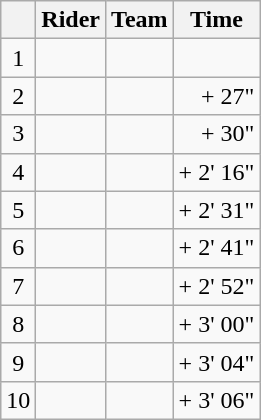<table class="wikitable">
<tr>
<th></th>
<th>Rider</th>
<th>Team</th>
<th>Time</th>
</tr>
<tr>
<td style="text-align:center;">1</td>
<td> </td>
<td></td>
<td align=right></td>
</tr>
<tr>
<td style="text-align:center;">2</td>
<td> </td>
<td></td>
<td align=right>+ 27"</td>
</tr>
<tr>
<td style="text-align:center;">3</td>
<td></td>
<td></td>
<td align=right>+ 30"</td>
</tr>
<tr>
<td style="text-align:center;">4</td>
<td></td>
<td></td>
<td align=right>+ 2' 16"</td>
</tr>
<tr>
<td style="text-align:center;">5</td>
<td></td>
<td></td>
<td align=right>+ 2' 31"</td>
</tr>
<tr>
<td style="text-align:center;">6</td>
<td> </td>
<td></td>
<td align=right>+ 2' 41"</td>
</tr>
<tr>
<td style="text-align:center;">7</td>
<td></td>
<td></td>
<td align=right>+ 2' 52"</td>
</tr>
<tr>
<td style="text-align:center;">8</td>
<td></td>
<td></td>
<td align=right>+ 3' 00"</td>
</tr>
<tr>
<td style="text-align:center;">9</td>
<td></td>
<td></td>
<td align=right>+ 3' 04"</td>
</tr>
<tr>
<td style="text-align:center;">10</td>
<td></td>
<td></td>
<td align=right>+ 3' 06"</td>
</tr>
</table>
